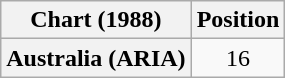<table class="wikitable plainrowheaders" style="text-align:center">
<tr>
<th scope="col">Chart (1988)</th>
<th scope="col">Position</th>
</tr>
<tr>
<th scope="row">Australia (ARIA)</th>
<td>16</td>
</tr>
</table>
